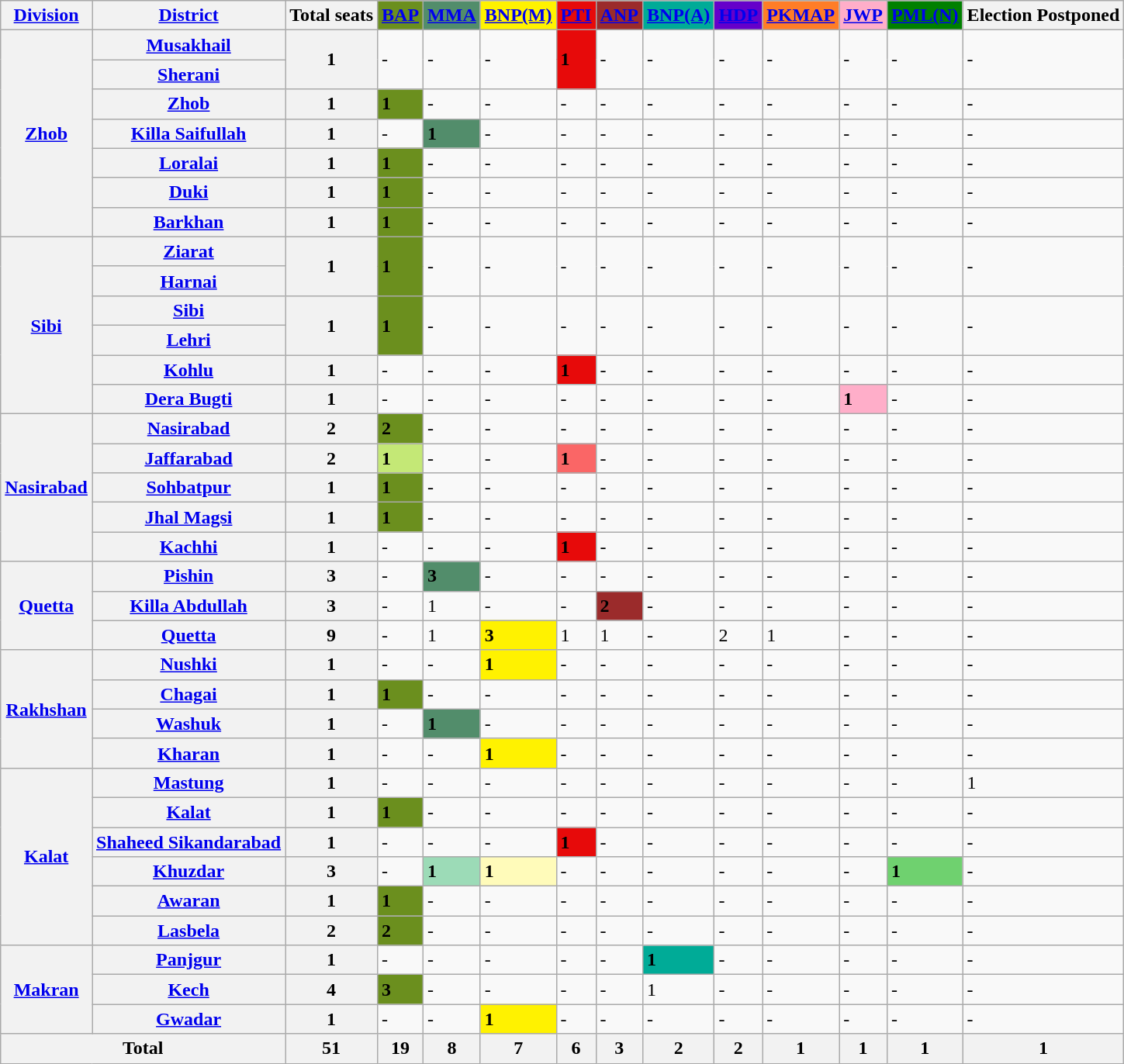<table class="wikitable">
<tr>
<th><a href='#'>Division</a></th>
<th><a href='#'>District</a></th>
<th>Total seats</th>
<th ! style="background:#6b8f1e;"><a href='#'><span><strong>BAP</strong></span></a></th>
<th ! style="background:#528d6b;"><a href='#'><span><strong>MMA</strong></span></a></th>
<th ! style="background:#fff200;"><a href='#'><span><strong>BNP(M)</strong></span></a></th>
<th ! style="background:#E70A0A;"><a href='#'><span><strong>PTI</strong></span></a></th>
<th ! style="background:#9b2b2b;"><a href='#'><span><strong>ANP</strong></span></a></th>
<th ! style="background:#00ab97;"><a href='#'><span><strong>BNP(A)</strong></span></a></th>
<th ! style="background:#6500ca;"><a href='#'><span><strong>HDP</strong></span></a></th>
<th ! style="background:#ff7d27;"><a href='#'><span><strong>PKMAP</strong></span></a></th>
<th ! style="background:#ffaec9;"><a href='#'><span><strong>JWP</strong></span></a></th>
<th ! style="background:#008000;"><a href='#'><span><strong>PML(N)</strong></span></a></th>
<th>Election Postponed</th>
</tr>
<tr>
<th rowspan="7"><a href='#'>Zhob</a></th>
<th><a href='#'>Musakhail</a></th>
<th rowspan="2">1</th>
<td rowspan="2">-</td>
<td rowspan="2">-</td>
<td rowspan="2">-</td>
<td rowspan="2" bgcolor="#E70A0A"><span><strong>1</strong></span></td>
<td rowspan="2">-</td>
<td rowspan="2">-</td>
<td rowspan="2">-</td>
<td rowspan="2">-</td>
<td rowspan="2">-</td>
<td rowspan="2">-</td>
<td rowspan="2">-</td>
</tr>
<tr>
<th><a href='#'>Sherani</a></th>
</tr>
<tr>
<th><a href='#'>Zhob</a></th>
<th>1</th>
<td bgcolor="#6b8f1e"><span><strong>1</strong></span></td>
<td>-</td>
<td>-</td>
<td>-</td>
<td>-</td>
<td>-</td>
<td>-</td>
<td>-</td>
<td>-</td>
<td>-</td>
<td>-</td>
</tr>
<tr>
<th><a href='#'>Killa Saifullah</a></th>
<th>1</th>
<td>-</td>
<td bgcolor="#528d6b"><span><strong>1</strong></span></td>
<td>-</td>
<td>-</td>
<td>-</td>
<td>-</td>
<td>-</td>
<td>-</td>
<td>-</td>
<td>-</td>
<td>-</td>
</tr>
<tr>
<th><a href='#'>Loralai</a></th>
<th>1</th>
<td bgcolor="#6b8f1e"><span><strong>1</strong></span></td>
<td>-</td>
<td>-</td>
<td>-</td>
<td>-</td>
<td>-</td>
<td>-</td>
<td>-</td>
<td>-</td>
<td>-</td>
<td>-</td>
</tr>
<tr>
<th><a href='#'>Duki</a></th>
<th>1</th>
<td bgcolor="#6b8f1e"><span><strong>1</strong></span></td>
<td>-</td>
<td>-</td>
<td>-</td>
<td>-</td>
<td>-</td>
<td>-</td>
<td>-</td>
<td>-</td>
<td>-</td>
<td>-</td>
</tr>
<tr>
<th><a href='#'>Barkhan</a></th>
<th>1</th>
<td bgcolor="#6b8f1e"><span><strong>1</strong></span></td>
<td>-</td>
<td>-</td>
<td>-</td>
<td>-</td>
<td>-</td>
<td>-</td>
<td>-</td>
<td>-</td>
<td>-</td>
<td>-</td>
</tr>
<tr>
<th rowspan="6"><a href='#'>Sibi</a></th>
<th><a href='#'>Ziarat</a></th>
<th rowspan="2">1</th>
<td rowspan="2" bgcolor="#6b8f1e"><span><strong>1</strong></span></td>
<td rowspan="2">-</td>
<td rowspan="2">-</td>
<td rowspan="2">-</td>
<td rowspan="2">-</td>
<td rowspan="2">-</td>
<td rowspan="2">-</td>
<td rowspan="2">-</td>
<td rowspan="2">-</td>
<td rowspan="2">-</td>
<td rowspan="2">-</td>
</tr>
<tr>
<th><a href='#'>Harnai</a></th>
</tr>
<tr>
<th><a href='#'>Sibi</a></th>
<th rowspan="2">1</th>
<td rowspan="2" bgcolor="#6b8f1e"><span><strong>1</strong></span></td>
<td rowspan="2">-</td>
<td rowspan="2">-</td>
<td rowspan="2">-</td>
<td rowspan="2">-</td>
<td rowspan="2">-</td>
<td rowspan="2">-</td>
<td rowspan="2">-</td>
<td rowspan="2">-</td>
<td rowspan="2">-</td>
<td rowspan="2">-</td>
</tr>
<tr>
<th><a href='#'>Lehri</a></th>
</tr>
<tr>
<th><a href='#'>Kohlu</a></th>
<th>1</th>
<td>-</td>
<td>-</td>
<td>-</td>
<td bgcolor="#E70A0A"><span><strong>1</strong></span></td>
<td>-</td>
<td>-</td>
<td>-</td>
<td>-</td>
<td>-</td>
<td>-</td>
<td>-</td>
</tr>
<tr>
<th><a href='#'>Dera Bugti</a></th>
<th>1</th>
<td>-</td>
<td>-</td>
<td>-</td>
<td>-</td>
<td>-</td>
<td>-</td>
<td>-</td>
<td>-</td>
<td bgcolor="#ffaec9"><span><strong>1</strong></span></td>
<td>-</td>
<td>-</td>
</tr>
<tr>
<th rowspan="5"><a href='#'>Nasirabad</a></th>
<th><a href='#'>Nasirabad</a></th>
<th>2</th>
<td bgcolor="#6b8f1e"><span><strong>2</strong></span></td>
<td>-</td>
<td>-</td>
<td>-</td>
<td>-</td>
<td>-</td>
<td>-</td>
<td>-</td>
<td>-</td>
<td>-</td>
<td>-</td>
</tr>
<tr>
<th><a href='#'>Jaffarabad</a></th>
<th>2</th>
<td bgcolor="#c4e876"><span><strong>1</strong></span></td>
<td>-</td>
<td>-</td>
<td bgcolor="#fa6666"><span><strong>1</strong></span></td>
<td>-</td>
<td>-</td>
<td>-</td>
<td>-</td>
<td>-</td>
<td>-</td>
<td>-</td>
</tr>
<tr>
<th><a href='#'>Sohbatpur</a></th>
<th>1</th>
<td bgcolor="#6b8f1e"><span><strong>1</strong></span></td>
<td>-</td>
<td>-</td>
<td>-</td>
<td>-</td>
<td>-</td>
<td>-</td>
<td>-</td>
<td>-</td>
<td>-</td>
<td>-</td>
</tr>
<tr>
<th><a href='#'>Jhal Magsi</a></th>
<th>1</th>
<td bgcolor="#6b8f1e"><span><strong>1</strong></span></td>
<td>-</td>
<td>-</td>
<td>-</td>
<td>-</td>
<td>-</td>
<td>-</td>
<td>-</td>
<td>-</td>
<td>-</td>
<td>-</td>
</tr>
<tr>
<th><a href='#'>Kachhi</a></th>
<th>1</th>
<td>-</td>
<td>-</td>
<td>-</td>
<td bgcolor="#E70A0A"><span><strong>1</strong></span></td>
<td>-</td>
<td>-</td>
<td>-</td>
<td>-</td>
<td>-</td>
<td>-</td>
<td>-</td>
</tr>
<tr>
<th rowspan="3"><a href='#'>Quetta</a></th>
<th><a href='#'>Pishin</a></th>
<th>3</th>
<td>-</td>
<td bgcolor="#528d6b"><span><strong>3</strong></span></td>
<td>-</td>
<td>-</td>
<td>-</td>
<td>-</td>
<td>-</td>
<td>-</td>
<td>-</td>
<td>-</td>
<td>-</td>
</tr>
<tr>
<th><a href='#'>Killa Abdullah</a></th>
<th>3</th>
<td>-</td>
<td>1</td>
<td>-</td>
<td>-</td>
<td bgcolor="#9b2b2b"><span><strong>2</strong></span></td>
<td>-</td>
<td>-</td>
<td>-</td>
<td>-</td>
<td>-</td>
<td>-</td>
</tr>
<tr>
<th><a href='#'>Quetta</a></th>
<th>9</th>
<td>-</td>
<td>1</td>
<td bgcolor="#fff200"><span><strong>3</strong></span></td>
<td>1</td>
<td>1</td>
<td>-</td>
<td>2</td>
<td>1</td>
<td>-</td>
<td>-</td>
<td>-</td>
</tr>
<tr>
<th rowspan="4"><a href='#'>Rakhshan</a></th>
<th><a href='#'>Nushki</a></th>
<th>1</th>
<td>-</td>
<td>-</td>
<td bgcolor="#fff200"><span><strong>1</strong></span></td>
<td>-</td>
<td>-</td>
<td>-</td>
<td>-</td>
<td>-</td>
<td>-</td>
<td>-</td>
<td>-</td>
</tr>
<tr>
<th><a href='#'>Chagai</a></th>
<th>1</th>
<td bgcolor="#6b8f1e"><span><strong>1</strong></span></td>
<td>-</td>
<td>-</td>
<td>-</td>
<td>-</td>
<td>-</td>
<td>-</td>
<td>-</td>
<td>-</td>
<td>-</td>
<td>-</td>
</tr>
<tr>
<th><a href='#'>Washuk</a></th>
<th>1</th>
<td>-</td>
<td bgcolor="#528d6b"><span><strong>1</strong></span></td>
<td>-</td>
<td>-</td>
<td>-</td>
<td>-</td>
<td>-</td>
<td>-</td>
<td>-</td>
<td>-</td>
<td>-</td>
</tr>
<tr>
<th><a href='#'>Kharan</a></th>
<th>1</th>
<td>-</td>
<td>-</td>
<td bgcolor="#fff200"><span><strong>1</strong></span></td>
<td>-</td>
<td>-</td>
<td>-</td>
<td>-</td>
<td>-</td>
<td>-</td>
<td>-</td>
<td>-</td>
</tr>
<tr>
<th rowspan="6"><a href='#'>Kalat</a></th>
<th><a href='#'>Mastung</a></th>
<th>1</th>
<td>-</td>
<td>-</td>
<td>-</td>
<td>-</td>
<td>-</td>
<td>-</td>
<td>-</td>
<td>-</td>
<td>-</td>
<td>-</td>
<td>1</td>
</tr>
<tr>
<th><a href='#'>Kalat</a></th>
<th>1</th>
<td bgcolor="#6b8f1e"><span><strong>1</strong></span></td>
<td>-</td>
<td>-</td>
<td>-</td>
<td>-</td>
<td>-</td>
<td>-</td>
<td>-</td>
<td>-</td>
<td>-</td>
<td>-</td>
</tr>
<tr>
<th><a href='#'>Shaheed Sikandarabad</a></th>
<th>1</th>
<td>-</td>
<td>-</td>
<td>-</td>
<td bgcolor="#E70A0A"><span><strong>1</strong></span></td>
<td>-</td>
<td>-</td>
<td>-</td>
<td>-</td>
<td>-</td>
<td>-</td>
<td>-</td>
</tr>
<tr>
<th><a href='#'>Khuzdar</a></th>
<th>3</th>
<td>-</td>
<td bgcolor="#9cdbb7"><span><strong>1</strong></span></td>
<td bgcolor="#fffbba"><span><strong>1</strong></span></td>
<td>-</td>
<td>-</td>
<td>-</td>
<td>-</td>
<td>-</td>
<td>-</td>
<td bgcolor="#6fd16f"><span><strong>1</strong></span></td>
<td>-</td>
</tr>
<tr>
<th><a href='#'>Awaran</a></th>
<th>1</th>
<td bgcolor="#6b8f1e"><span><strong>1</strong></span></td>
<td>-</td>
<td>-</td>
<td>-</td>
<td>-</td>
<td>-</td>
<td>-</td>
<td>-</td>
<td>-</td>
<td>-</td>
<td>-</td>
</tr>
<tr>
<th><a href='#'>Lasbela</a></th>
<th>2</th>
<td bgcolor="#6b8f1e"><span><strong>2</strong></span></td>
<td>-</td>
<td>-</td>
<td>-</td>
<td>-</td>
<td>-</td>
<td>-</td>
<td>-</td>
<td>-</td>
<td>-</td>
<td>-</td>
</tr>
<tr>
<th rowspan="3"><a href='#'>Makran</a></th>
<th><a href='#'>Panjgur</a></th>
<th>1</th>
<td>-</td>
<td>-</td>
<td>-</td>
<td>-</td>
<td>-</td>
<td bgcolor="#00ab97"><span><strong>1</strong></span></td>
<td>-</td>
<td>-</td>
<td>-</td>
<td>-</td>
<td>-</td>
</tr>
<tr>
<th><a href='#'>Kech</a></th>
<th>4</th>
<td bgcolor="#6b8f1e"><span><strong>3</strong></span></td>
<td>-</td>
<td>-</td>
<td>-</td>
<td>-</td>
<td>1</td>
<td>-</td>
<td>-</td>
<td>-</td>
<td>-</td>
<td>-</td>
</tr>
<tr>
<th><a href='#'>Gwadar</a></th>
<th>1</th>
<td>-</td>
<td>-</td>
<td bgcolor="#fff200"><span><strong>1</strong></span></td>
<td>-</td>
<td>-</td>
<td>-</td>
<td>-</td>
<td>-</td>
<td>-</td>
<td>-</td>
<td>-</td>
</tr>
<tr>
<th colspan="2">Total</th>
<th>51</th>
<th>19</th>
<th>8</th>
<th>7</th>
<th>6</th>
<th>3</th>
<th>2</th>
<th>2</th>
<th>1</th>
<th>1</th>
<th>1</th>
<th>1</th>
</tr>
</table>
